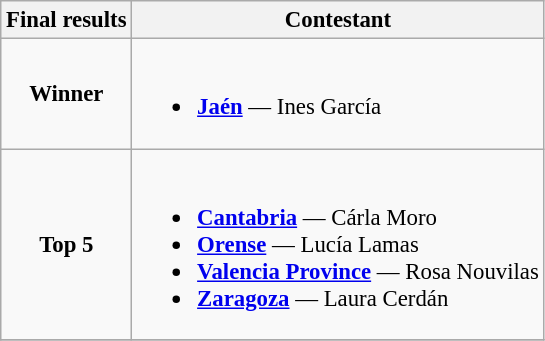<table class="wikitable sortable" style="font-size: 95%;">
<tr>
<th>Final results</th>
<th>Contestant</th>
</tr>
<tr>
<td style="text-align:center;"><strong>Winner</strong></td>
<td><br><ul><li> <strong><a href='#'>Jaén</a></strong> — Ines García</li></ul></td>
</tr>
<tr>
<td style="text-align:center;"><strong>Top 5</strong></td>
<td><br><ul><li> <strong><a href='#'>Cantabria</a></strong> — Cárla Moro</li><li> <strong><a href='#'>Orense</a></strong> — Lucía Lamas</li><li> <strong><a href='#'>Valencia Province</a></strong> — Rosa Nouvilas</li><li> <strong><a href='#'>Zaragoza</a></strong> — Laura Cerdán</li></ul></td>
</tr>
<tr>
</tr>
</table>
